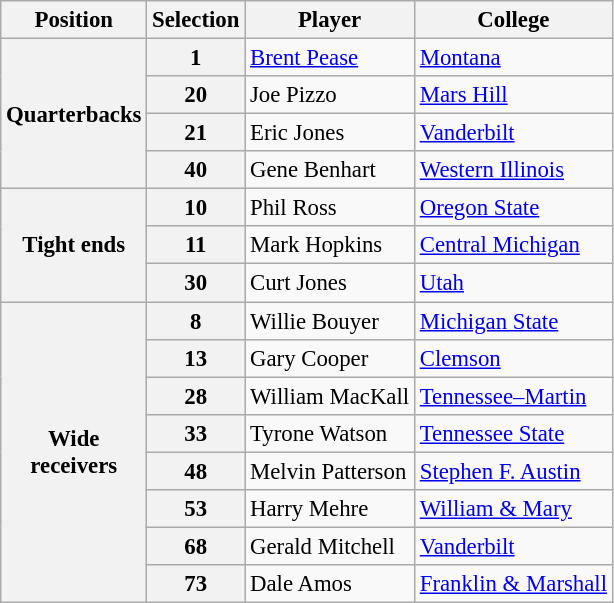<table class="wikitable" style="font-size: 95%;">
<tr>
<th>Position</th>
<th>Selection</th>
<th>Player</th>
<th>College</th>
</tr>
<tr>
<th rowspan=4>Quarterbacks</th>
<th>1</th>
<td><a href='#'>Brent Pease</a></td>
<td><a href='#'>Montana</a></td>
</tr>
<tr>
<th>20</th>
<td>Joe Pizzo</td>
<td><a href='#'>Mars Hill</a></td>
</tr>
<tr>
<th>21</th>
<td>Eric Jones</td>
<td><a href='#'>Vanderbilt</a></td>
</tr>
<tr>
<th>40</th>
<td>Gene Benhart</td>
<td><a href='#'>Western Illinois</a></td>
</tr>
<tr>
<th rowspan=3>Tight ends</th>
<th>10</th>
<td>Phil Ross</td>
<td><a href='#'>Oregon State</a></td>
</tr>
<tr>
<th>11</th>
<td>Mark Hopkins</td>
<td><a href='#'>Central Michigan</a></td>
</tr>
<tr>
<th>30</th>
<td>Curt Jones</td>
<td><a href='#'>Utah</a></td>
</tr>
<tr>
<th rowspan=8>Wide<br>receivers</th>
<th>8</th>
<td>Willie Bouyer</td>
<td><a href='#'>Michigan State</a></td>
</tr>
<tr>
<th>13</th>
<td>Gary Cooper</td>
<td><a href='#'>Clemson</a></td>
</tr>
<tr>
<th>28</th>
<td>William MacKall</td>
<td><a href='#'>Tennessee–Martin</a></td>
</tr>
<tr>
<th>33</th>
<td>Tyrone Watson</td>
<td><a href='#'>Tennessee State</a></td>
</tr>
<tr>
<th>48</th>
<td>Melvin Patterson</td>
<td><a href='#'>Stephen F. Austin</a></td>
</tr>
<tr>
<th>53</th>
<td>Harry Mehre</td>
<td><a href='#'>William & Mary</a></td>
</tr>
<tr>
<th>68</th>
<td>Gerald Mitchell</td>
<td><a href='#'>Vanderbilt</a></td>
</tr>
<tr>
<th>73</th>
<td>Dale Amos</td>
<td><a href='#'>Franklin & Marshall</a></td>
</tr>
</table>
